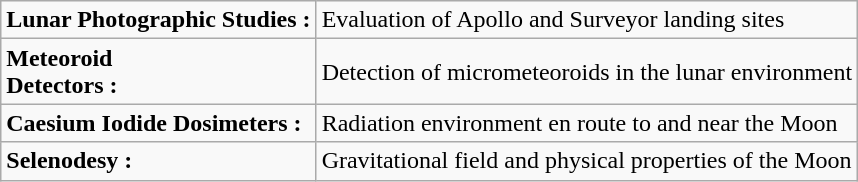<table class="wikitable">
<tr>
<td><strong> Lunar Photographic Studies :</strong></td>
<td>Evaluation of Apollo and Surveyor landing sites</td>
</tr>
<tr>
<td><strong> Meteoroid<br>Detectors :</strong></td>
<td>Detection of micrometeoroids in the lunar environment</td>
</tr>
<tr>
<td><strong> Caesium Iodide Dosimeters :</strong></td>
<td>Radiation environment en route to and near the Moon</td>
</tr>
<tr>
<td><strong> Selenodesy :</strong></td>
<td>Gravitational field and physical properties of the Moon</td>
</tr>
</table>
